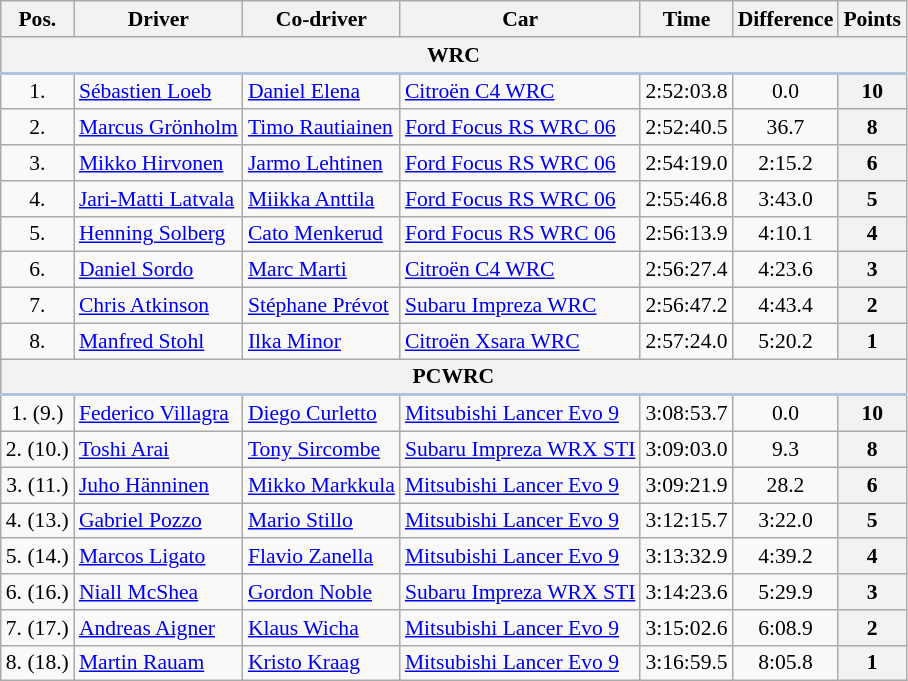<table class="wikitable" style="text-align: center; font-size: 90%; max-width: 950px;">
<tr>
<th>Pos.</th>
<th>Driver</th>
<th>Co-driver</th>
<th>Car</th>
<th>Time</th>
<th>Difference</th>
<th>Points</th>
</tr>
<tr>
<th colspan="7" style="border-bottom: 2px solid LightSteelBlue;">WRC</th>
</tr>
<tr>
<td>1.</td>
<td align=left> <a href='#'>Sébastien Loeb</a></td>
<td align=left> <a href='#'>Daniel Elena</a></td>
<td align=left><a href='#'>Citroën C4 WRC</a></td>
<td>2:52:03.8</td>
<td>0.0</td>
<th>10</th>
</tr>
<tr>
<td>2.</td>
<td align=left> <a href='#'>Marcus Grönholm</a></td>
<td align=left> <a href='#'>Timo Rautiainen</a></td>
<td align=left><a href='#'>Ford Focus RS WRC 06</a></td>
<td>2:52:40.5</td>
<td>36.7</td>
<th>8</th>
</tr>
<tr>
<td>3.</td>
<td align=left> <a href='#'>Mikko Hirvonen</a></td>
<td align=left> <a href='#'>Jarmo Lehtinen</a></td>
<td align=left><a href='#'>Ford Focus RS WRC 06</a></td>
<td>2:54:19.0</td>
<td>2:15.2</td>
<th>6</th>
</tr>
<tr>
<td>4.</td>
<td align=left> <a href='#'>Jari-Matti Latvala</a></td>
<td align=left> <a href='#'>Miikka Anttila</a></td>
<td align=left><a href='#'>Ford Focus RS WRC 06</a></td>
<td>2:55:46.8</td>
<td>3:43.0</td>
<th>5</th>
</tr>
<tr>
<td>5.</td>
<td align=left> <a href='#'>Henning Solberg</a></td>
<td align=left> <a href='#'>Cato Menkerud</a></td>
<td align=left><a href='#'>Ford Focus RS WRC 06</a></td>
<td>2:56:13.9</td>
<td>4:10.1</td>
<th>4</th>
</tr>
<tr>
<td>6.</td>
<td align=left> <a href='#'>Daniel Sordo</a></td>
<td align=left> <a href='#'>Marc Marti</a></td>
<td align=left><a href='#'>Citroën C4 WRC</a></td>
<td>2:56:27.4</td>
<td>4:23.6</td>
<th>3</th>
</tr>
<tr>
<td>7.</td>
<td align=left> <a href='#'>Chris Atkinson</a></td>
<td align=left> <a href='#'>Stéphane Prévot</a></td>
<td align=left><a href='#'>Subaru Impreza WRC</a></td>
<td>2:56:47.2</td>
<td>4:43.4</td>
<th>2</th>
</tr>
<tr>
<td>8.</td>
<td align=left> <a href='#'>Manfred Stohl</a></td>
<td align=left> <a href='#'>Ilka Minor</a></td>
<td align=left><a href='#'>Citroën Xsara WRC</a></td>
<td>2:57:24.0</td>
<td>5:20.2</td>
<th>1</th>
</tr>
<tr>
<th colspan="7" style="border-bottom: 2px solid LightSteelBlue;">PCWRC</th>
</tr>
<tr>
<td>1. (9.)</td>
<td align="left"> <a href='#'>Federico Villagra</a></td>
<td align="left"> <a href='#'>Diego Curletto</a></td>
<td align="left"><a href='#'>Mitsubishi Lancer Evo 9</a></td>
<td>3:08:53.7</td>
<td>0.0</td>
<th>10</th>
</tr>
<tr>
<td>2. (10.)</td>
<td align="left"> <a href='#'>Toshi Arai</a></td>
<td align="left"> <a href='#'>Tony Sircombe</a></td>
<td align="left"><a href='#'>Subaru Impreza WRX STI</a></td>
<td>3:09:03.0</td>
<td>9.3</td>
<th>8</th>
</tr>
<tr>
<td>3. (11.)</td>
<td align="left"> <a href='#'>Juho Hänninen</a></td>
<td align="left"> <a href='#'>Mikko Markkula</a></td>
<td align="left"><a href='#'>Mitsubishi Lancer Evo 9</a></td>
<td>3:09:21.9</td>
<td>28.2</td>
<th>6</th>
</tr>
<tr>
<td>4. (13.)</td>
<td align="left"> <a href='#'>Gabriel Pozzo</a></td>
<td align="left"> <a href='#'>Mario Stillo</a></td>
<td align="left"><a href='#'>Mitsubishi Lancer Evo 9</a></td>
<td>3:12:15.7</td>
<td>3:22.0</td>
<th>5</th>
</tr>
<tr>
<td>5. (14.)</td>
<td align="left"> <a href='#'>Marcos Ligato</a></td>
<td align="left"> <a href='#'>Flavio Zanella</a></td>
<td align="left"><a href='#'>Mitsubishi Lancer Evo 9</a></td>
<td>3:13:32.9</td>
<td>4:39.2</td>
<th>4</th>
</tr>
<tr>
<td>6. (16.)</td>
<td align="left"> <a href='#'>Niall McShea</a></td>
<td align="left"> <a href='#'>Gordon Noble</a></td>
<td align="left"><a href='#'>Subaru Impreza WRX STI</a></td>
<td>3:14:23.6</td>
<td>5:29.9</td>
<th>3</th>
</tr>
<tr>
<td>7. (17.)</td>
<td align="left"> <a href='#'>Andreas Aigner</a></td>
<td align="left"> <a href='#'>Klaus Wicha</a></td>
<td align="left"><a href='#'>Mitsubishi Lancer Evo 9</a></td>
<td>3:15:02.6</td>
<td>6:08.9</td>
<th>2</th>
</tr>
<tr>
<td>8. (18.)</td>
<td align="left"> <a href='#'>Martin Rauam</a></td>
<td align="left"> <a href='#'>Kristo Kraag</a></td>
<td align="left"><a href='#'>Mitsubishi Lancer Evo 9</a></td>
<td>3:16:59.5</td>
<td>8:05.8</td>
<th>1</th>
</tr>
</table>
